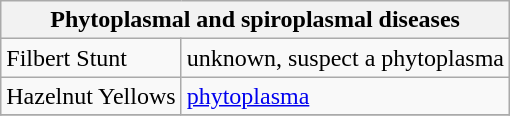<table class="wikitable" style="clear">
<tr>
<th colspan=2><strong>Phytoplasmal and spiroplasmal diseases</strong><br></th>
</tr>
<tr>
<td>Filbert Stunt</td>
<td>unknown, suspect a phytoplasma</td>
</tr>
<tr>
<td>Hazelnut Yellows</td>
<td><a href='#'>phytoplasma</a></td>
</tr>
<tr>
</tr>
</table>
